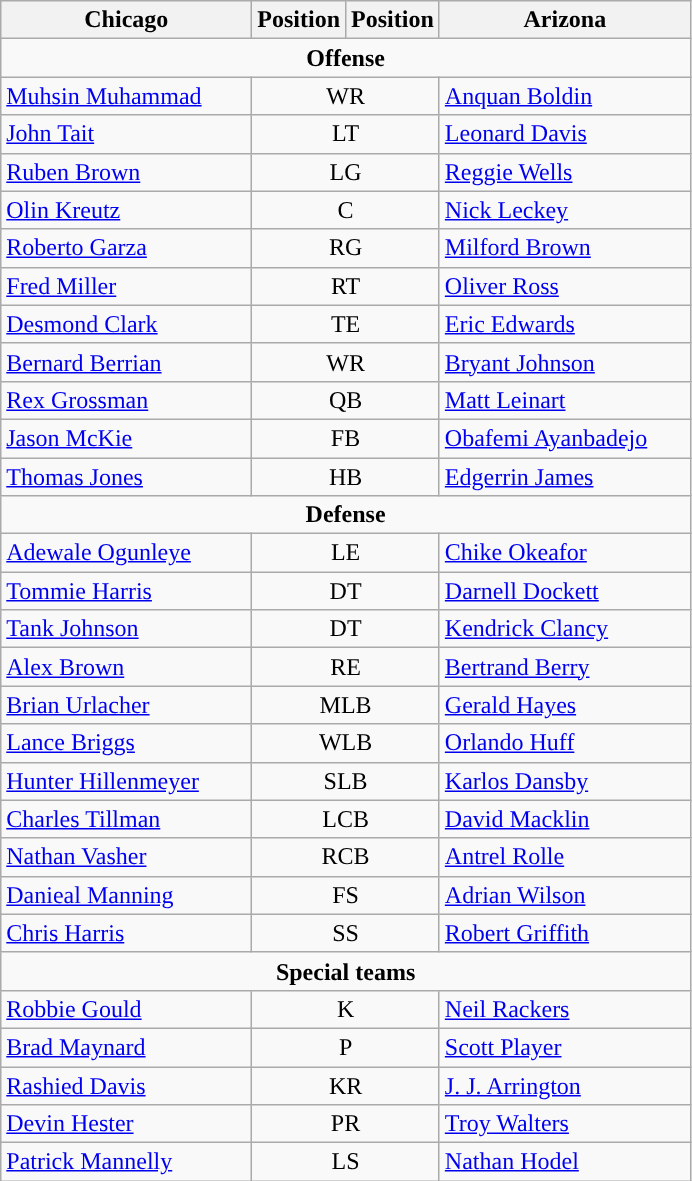<table class="wikitable">
<tr>
<th style="width:160px;">Chicago</th>
<th>Position</th>
<th>Position</th>
<th style="width:160px;">Arizona</th>
</tr>
<tr>
<td colspan="4" style="text-align:center;"><strong>Offense</strong></td>
</tr>
<tr>
<td><a href='#'>Muhsin Muhammad</a></td>
<td colspan="2" style="text-align:center;">WR</td>
<td><a href='#'>Anquan Boldin</a></td>
</tr>
<tr>
<td><a href='#'>John Tait</a></td>
<td colspan="2" style="text-align:center;">LT</td>
<td><a href='#'>Leonard Davis</a></td>
</tr>
<tr>
<td><a href='#'>Ruben Brown</a></td>
<td colspan="2" style="text-align:center;">LG</td>
<td><a href='#'>Reggie Wells</a></td>
</tr>
<tr>
<td><a href='#'>Olin Kreutz</a></td>
<td colspan="2" style="text-align:center;">C</td>
<td><a href='#'>Nick Leckey</a></td>
</tr>
<tr>
<td><a href='#'>Roberto Garza</a></td>
<td colspan="2" style="text-align:center;">RG</td>
<td><a href='#'>Milford Brown</a></td>
</tr>
<tr>
<td><a href='#'>Fred Miller</a></td>
<td colspan="2" style="text-align:center;">RT</td>
<td><a href='#'>Oliver Ross</a></td>
</tr>
<tr>
<td><a href='#'>Desmond Clark</a></td>
<td colspan="2" style="text-align:center;">TE</td>
<td><a href='#'>Eric Edwards</a></td>
</tr>
<tr>
<td><a href='#'>Bernard Berrian</a></td>
<td colspan="2" style="text-align:center;">WR</td>
<td><a href='#'>Bryant Johnson</a></td>
</tr>
<tr>
<td><a href='#'>Rex Grossman</a></td>
<td colspan="2" style="text-align:center;">QB</td>
<td><a href='#'>Matt Leinart</a></td>
</tr>
<tr>
<td><a href='#'>Jason McKie</a></td>
<td colspan="2" style="text-align:center;">FB</td>
<td><a href='#'>Obafemi Ayanbadejo</a></td>
</tr>
<tr>
<td><a href='#'>Thomas Jones</a></td>
<td colspan="2" style="text-align:center;">HB</td>
<td><a href='#'>Edgerrin James</a></td>
</tr>
<tr>
<td colspan="4" style="text-align:center;"><strong>Defense</strong></td>
</tr>
<tr>
<td><a href='#'>Adewale Ogunleye</a></td>
<td colspan="2" style="text-align:center;">LE</td>
<td><a href='#'>Chike Okeafor</a></td>
</tr>
<tr>
<td><a href='#'>Tommie Harris</a></td>
<td colspan="2" style="text-align:center;">DT</td>
<td><a href='#'>Darnell Dockett</a></td>
</tr>
<tr>
<td><a href='#'>Tank Johnson</a></td>
<td colspan="2" style="text-align:center;">DT</td>
<td><a href='#'>Kendrick Clancy</a></td>
</tr>
<tr>
<td><a href='#'>Alex Brown</a></td>
<td colspan="2" style="text-align:center;">RE</td>
<td><a href='#'>Bertrand Berry</a></td>
</tr>
<tr>
<td><a href='#'>Brian Urlacher</a></td>
<td colspan="2" style="text-align:center;">MLB</td>
<td><a href='#'>Gerald Hayes</a></td>
</tr>
<tr>
<td><a href='#'>Lance Briggs</a></td>
<td colspan="2" style="text-align:center;">WLB</td>
<td><a href='#'>Orlando Huff</a></td>
</tr>
<tr>
<td><a href='#'>Hunter Hillenmeyer</a></td>
<td colspan="2" style="text-align:center;">SLB</td>
<td><a href='#'>Karlos Dansby</a></td>
</tr>
<tr>
<td><a href='#'>Charles Tillman</a></td>
<td colspan="2" style="text-align:center;">LCB</td>
<td><a href='#'>David Macklin</a></td>
</tr>
<tr>
<td><a href='#'>Nathan Vasher</a></td>
<td colspan="2" style="text-align:center;">RCB</td>
<td><a href='#'>Antrel Rolle</a></td>
</tr>
<tr>
<td><a href='#'>Danieal Manning</a></td>
<td colspan="2" style="text-align:center;">FS</td>
<td><a href='#'>Adrian Wilson</a></td>
</tr>
<tr>
<td><a href='#'>Chris Harris</a></td>
<td colspan="2" style="text-align:center;">SS</td>
<td><a href='#'>Robert Griffith</a></td>
</tr>
<tr>
<td colspan="4" style="text-align:center;"><strong>Special teams</strong></td>
</tr>
<tr>
<td><a href='#'>Robbie Gould</a></td>
<td colspan="2" style="text-align:center;">K</td>
<td><a href='#'>Neil Rackers</a></td>
</tr>
<tr>
<td><a href='#'>Brad Maynard</a></td>
<td colspan="2" style="text-align:center;">P</td>
<td><a href='#'>Scott Player</a></td>
</tr>
<tr>
<td><a href='#'>Rashied Davis</a></td>
<td colspan="2" style="text-align:center;">KR</td>
<td><a href='#'>J. J. Arrington</a></td>
</tr>
<tr>
<td><a href='#'>Devin Hester</a></td>
<td colspan="2" style="text-align:center;">PR</td>
<td><a href='#'>Troy Walters</a></td>
</tr>
<tr>
<td><a href='#'>Patrick Mannelly</a></td>
<td colspan="2" style="text-align:center;">LS</td>
<td><a href='#'>Nathan Hodel</a></td>
</tr>
</table>
